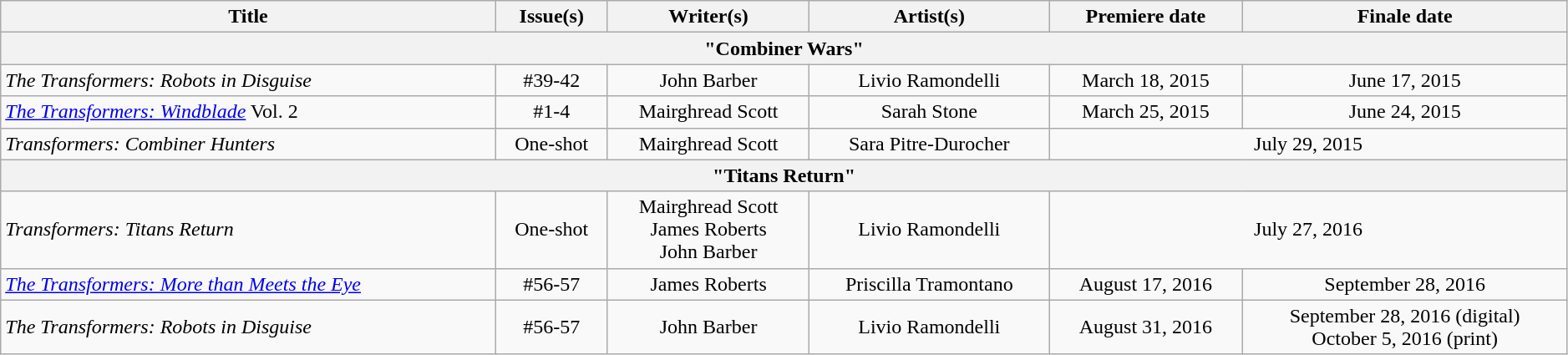<table class="wikitable" width="99%">
<tr>
<th>Title</th>
<th>Issue(s)</th>
<th>Writer(s)</th>
<th>Artist(s)</th>
<th>Premiere date</th>
<th>Finale date</th>
</tr>
<tr>
<th colspan="6">"Combiner Wars"</th>
</tr>
<tr>
<td><em>The Transformers: Robots in Disguise</em></td>
<td style="text-align: center;">#39-42</td>
<td style="text-align: center;">John Barber</td>
<td style="text-align: center;">Livio Ramondelli</td>
<td style="text-align: center;">March 18, 2015</td>
<td style="text-align: center;">June 17, 2015</td>
</tr>
<tr>
<td><em><a href='#'>The Transformers: Windblade</a></em> Vol. 2</td>
<td style="text-align: center;">#1-4</td>
<td style="text-align: center;">Mairghread Scott</td>
<td style="text-align: center;">Sarah Stone</td>
<td style="text-align: center;">March 25, 2015</td>
<td style="text-align: center;">June 24, 2015</td>
</tr>
<tr>
<td><em>Transformers: Combiner Hunters</em></td>
<td style="text-align: center;">One-shot</td>
<td style="text-align: center;">Mairghread Scott</td>
<td style="text-align: center;">Sara Pitre-Durocher</td>
<td style="text-align: center;" colspan="2">July 29, 2015</td>
</tr>
<tr>
<th colspan="6">"Titans Return"</th>
</tr>
<tr>
<td><em>Transformers: Titans Return</em></td>
<td style="text-align: center;">One-shot</td>
<td style="text-align: center;">Mairghread Scott <br> James Roberts <br> John Barber</td>
<td style="text-align: center;">Livio Ramondelli</td>
<td style="text-align: center;" colspan="2">July 27, 2016</td>
</tr>
<tr>
<td><em><a href='#'>The Transformers: More than Meets the Eye</a></em></td>
<td style="text-align: center;">#56-57</td>
<td style="text-align: center;">James Roberts</td>
<td style="text-align: center;">Priscilla Tramontano</td>
<td style="text-align: center;">August 17, 2016</td>
<td style="text-align: center;">September 28, 2016</td>
</tr>
<tr>
<td><em>The Transformers: Robots in Disguise</em></td>
<td style="text-align: center;">#56-57</td>
<td style="text-align: center;">John Barber</td>
<td style="text-align: center;">Livio Ramondelli</td>
<td style="text-align: center;">August 31, 2016</td>
<td style="text-align: center;">September 28, 2016 (digital) <br> October 5, 2016 (print)</td>
</tr>
</table>
